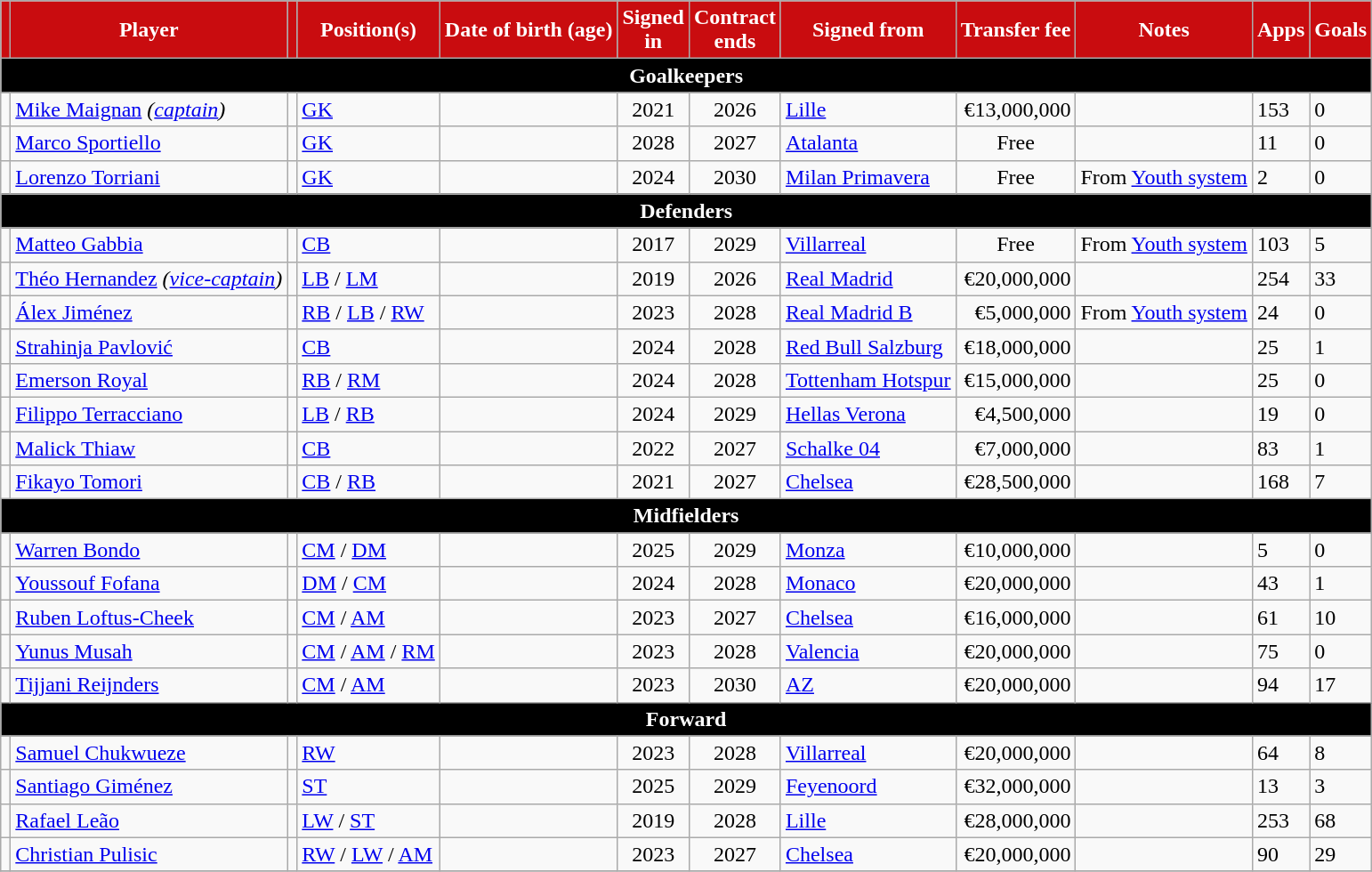<table class="wikitable sortable">
<tr>
<th style="background:#c90c0f; color:white; text-align:center"></th>
<th style="background:#c90c0f; color:white; text-align:center">Player</th>
<th style="background:#c90c0f; color:white; text-align:center"></th>
<th style="background:#c90c0f; color:white; text-align:center">Position(s)</th>
<th style="background:#c90c0f; color:white; text-align:center">Date of birth (age)</th>
<th style="background:#c90c0f; color:white; text-align:center;">Signed<br>in</th>
<th style="background:#c90c0f; color:white; text-align:center;">Contract<br>ends</th>
<th style="background:#c90c0f; color:white; text-align:center;">Signed from</th>
<th style="background:#c90c0f; color:white; text-align:center;">Transfer fee</th>
<th style="background:#c90c0f; color:white; text-align:center;">Notes</th>
<th style="background:#c90c0f; color:white; text-align:center;">Apps</th>
<th style="background:#c90c0f; color:white; text-align:center;">Goals</th>
</tr>
<tr>
<th colspan="12" style="background:#000; color:white; text-align:center;">Goalkeepers</th>
</tr>
<tr>
<td style="text-align:right"></td>
<td><a href='#'>Mike Maignan</a> <em>(<a href='#'>captain</a>)</em></td>
<td style="text-align:center"></td>
<td><a href='#'>GK</a></td>
<td style="text-align:right"></td>
<td style="text-align:center">2021</td>
<td style="text-align:center">2026</td>
<td style="text-align:left"> <a href='#'>Lille</a></td>
<td style="text-align:right">€13,000,000</td>
<td></td>
<td>153</td>
<td>0</td>
</tr>
<tr>
<td style="text-align:right"></td>
<td><a href='#'>Marco Sportiello</a></td>
<td style="text-align:center"></td>
<td><a href='#'>GK</a></td>
<td style="text-align:right"></td>
<td style="text-align:center">2028</td>
<td style="text-align:center">2027</td>
<td style="text-align:left"> <a href='#'>Atalanta</a></td>
<td style="text-align:center">Free</td>
<td></td>
<td>11</td>
<td>0</td>
</tr>
<tr>
<td style="text-align:right"></td>
<td><a href='#'>Lorenzo Torriani</a></td>
<td style="text-align:center"></td>
<td><a href='#'>GK</a></td>
<td style="text-align:right"></td>
<td style="text-align:center">2024</td>
<td style="text-align:center">2030</td>
<td style="text-align:left"> <a href='#'>Milan Primavera</a></td>
<td style="text-align:center">Free</td>
<td>From <a href='#'>Youth system</a></td>
<td>2</td>
<td>0</td>
</tr>
<tr>
<th colspan="13" style="background:#000; color:white; text-align:center;">Defenders</th>
</tr>
<tr>
<td style="text-align:right"></td>
<td><a href='#'>Matteo Gabbia</a></td>
<td style="text-align:center"></td>
<td><a href='#'>CB</a></td>
<td style="text-align:right"></td>
<td style="text-align:center">2017</td>
<td style="text-align:center">2029</td>
<td style="text-align:left"> <a href='#'>Villarreal</a></td>
<td style="text-align:center">Free</td>
<td>From <a href='#'>Youth system</a></td>
<td>103</td>
<td>5</td>
</tr>
<tr>
<td style="text-align:right"></td>
<td><a href='#'>Théo Hernandez</a> <em>(<a href='#'>vice-captain</a>)</em></td>
<td style="text-align:center"></td>
<td><a href='#'>LB</a> / <a href='#'>LM</a></td>
<td style="text-align:right"></td>
<td style="text-align:center">2019</td>
<td style="text-align:center">2026</td>
<td style="text-align:left"> <a href='#'>Real Madrid</a></td>
<td style="text-align:right">€20,000,000</td>
<td></td>
<td>254</td>
<td>33</td>
</tr>
<tr>
<td style="text-align:right"></td>
<td><a href='#'>Álex Jiménez</a></td>
<td style="text-align:center"></td>
<td><a href='#'>RB</a> / <a href='#'>LB</a> / <a href='#'>RW</a></td>
<td style="text-align:right"></td>
<td style="text-align:center">2023</td>
<td style="text-align:center">2028</td>
<td style="text-align:left"> <a href='#'>Real Madrid B</a></td>
<td style="text-align:right">€5,000,000</td>
<td>From <a href='#'>Youth system</a></td>
<td>24</td>
<td>0</td>
</tr>
<tr>
<td style="text-align:right"></td>
<td><a href='#'>Strahinja Pavlović</a></td>
<td style="text-align:center"></td>
<td><a href='#'>CB</a></td>
<td style="text-align:right"></td>
<td style="text-align:center">2024</td>
<td style="text-align:center">2028</td>
<td style="text-align:left"> <a href='#'>Red Bull Salzburg</a></td>
<td style="text-align:right">€18,000,000</td>
<td></td>
<td>25</td>
<td>1</td>
</tr>
<tr>
<td style="text-align:right"></td>
<td><a href='#'>Emerson Royal</a></td>
<td style="text-align:center"></td>
<td><a href='#'>RB</a> / <a href='#'>RM</a></td>
<td style="text-align:right"></td>
<td style="text-align:center">2024</td>
<td style="text-align:center">2028</td>
<td style="text-align:left"> <a href='#'>Tottenham Hotspur</a></td>
<td style="text-align:right">€15,000,000</td>
<td></td>
<td>25</td>
<td>0</td>
</tr>
<tr>
<td style="text-align:right"></td>
<td><a href='#'>Filippo Terracciano</a></td>
<td style="text-align:center"></td>
<td><a href='#'>LB</a> / <a href='#'>RB</a></td>
<td style="text-align:right"></td>
<td style="text-align:center">2024</td>
<td style="text-align:center">2029</td>
<td style="text-align:left"> <a href='#'>Hellas Verona</a></td>
<td style="text-align:right">€4,500,000</td>
<td></td>
<td>19</td>
<td>0</td>
</tr>
<tr>
<td style="text-align:right"></td>
<td><a href='#'>Malick Thiaw</a></td>
<td style="text-align:center"></td>
<td><a href='#'>CB</a></td>
<td style="text-align:right"></td>
<td style="text-align:center">2022</td>
<td style="text-align:center">2027</td>
<td style="text-align:left"> <a href='#'>Schalke 04</a></td>
<td style="text-align:right">€7,000,000</td>
<td></td>
<td>83</td>
<td>1</td>
</tr>
<tr>
<td style="text-align:right"></td>
<td><a href='#'>Fikayo Tomori</a></td>
<td style="text-align:center"></td>
<td><a href='#'>CB</a> / <a href='#'>RB</a></td>
<td style="text-align:right"></td>
<td style="text-align:center">2021</td>
<td style="text-align:center">2027</td>
<td style="text-align:left"> <a href='#'>Chelsea</a></td>
<td style="text-align:right">€28,500,000</td>
<td></td>
<td>168</td>
<td>7</td>
</tr>
<tr>
<th colspan="12" style="background:#000; color:white; text-align:center;">Midfielders</th>
</tr>
<tr>
<td style="text-align:right"></td>
<td><a href='#'>Warren Bondo</a></td>
<td style="text-align:center"></td>
<td><a href='#'>CM</a> / <a href='#'>DM</a></td>
<td style="text-align:right"></td>
<td style="text-align:center">2025</td>
<td style="text-align:center">2029</td>
<td style="text-align:left"> <a href='#'>Monza</a></td>
<td style="text-align:right">€10,000,000</td>
<td></td>
<td>5</td>
<td>0</td>
</tr>
<tr>
<td style="text-align:right"></td>
<td><a href='#'>Youssouf Fofana</a></td>
<td style="text-align:center"></td>
<td><a href='#'>DM</a> / <a href='#'>CM</a></td>
<td style="text-align:right"></td>
<td style="text-align:center">2024</td>
<td style="text-align:center">2028</td>
<td style="text-align:left"> <a href='#'>Monaco</a></td>
<td style="text-align:right">€20,000,000</td>
<td></td>
<td>43</td>
<td>1</td>
</tr>
<tr>
<td style="text-align:right"></td>
<td><a href='#'>Ruben Loftus-Cheek</a></td>
<td style="text-align:center"></td>
<td><a href='#'>CM</a> / <a href='#'>AM</a></td>
<td style="text-align:right"></td>
<td style="text-align:center">2023</td>
<td style="text-align:center">2027</td>
<td style="text-align:left"> <a href='#'>Chelsea</a></td>
<td style="text-align:right">€16,000,000</td>
<td></td>
<td>61</td>
<td>10</td>
</tr>
<tr>
<td style="text-align:right"></td>
<td><a href='#'>Yunus Musah</a></td>
<td style="text-align:center"></td>
<td><a href='#'>CM</a> / <a href='#'>AM</a> / <a href='#'>RM</a></td>
<td style="text-align:right"></td>
<td style="text-align:center">2023</td>
<td style="text-align:center">2028</td>
<td style="text-align:left"> <a href='#'>Valencia</a></td>
<td style="text-align:right">€20,000,000</td>
<td></td>
<td>75</td>
<td>0</td>
</tr>
<tr>
<td style="text-align:right"></td>
<td><a href='#'>Tijjani Reijnders</a></td>
<td style="text-align:center"></td>
<td><a href='#'>CM</a> / <a href='#'>AM</a></td>
<td style="text-align:right"></td>
<td style="text-align:center">2023</td>
<td style="text-align:center">2030</td>
<td style="text-align:left"> <a href='#'>AZ</a></td>
<td style="text-align:right">€20,000,000</td>
<td></td>
<td>94</td>
<td>17</td>
</tr>
<tr>
<th colspan="13" style="background:#000; color:white; text-align:center;">Forward</th>
</tr>
<tr>
<td style="text-align:right"></td>
<td><a href='#'>Samuel Chukwueze</a></td>
<td style="text-align:center"></td>
<td><a href='#'>RW</a></td>
<td style="text-align:right"></td>
<td style="text-align:center">2023</td>
<td style="text-align:center">2028</td>
<td style="text-align:left"> <a href='#'>Villarreal</a></td>
<td style="text-align:right">€20,000,000</td>
<td></td>
<td>64</td>
<td>8</td>
</tr>
<tr>
<td style="text-align:right"></td>
<td><a href='#'>Santiago Giménez</a></td>
<td style="text-align:center"></td>
<td><a href='#'>ST</a></td>
<td style="text-align:right"></td>
<td style="text-align:center">2025</td>
<td style="text-align:center">2029</td>
<td style="text-align:left"> <a href='#'>Feyenoord</a></td>
<td style="text-align:right">€32,000,000</td>
<td></td>
<td>13</td>
<td>3</td>
</tr>
<tr>
<td style="text-align:right"></td>
<td><a href='#'>Rafael Leão</a></td>
<td style="text-align:center"></td>
<td><a href='#'>LW</a> / <a href='#'>ST</a></td>
<td style="text-align:right"></td>
<td style="text-align:center">2019</td>
<td style="text-align:center">2028</td>
<td style="text-align:left"> <a href='#'>Lille</a></td>
<td style="text-align:right">€28,000,000</td>
<td></td>
<td>253</td>
<td>68</td>
</tr>
<tr>
<td style="text-align:right"></td>
<td><a href='#'>Christian Pulisic</a></td>
<td style="text-align:center"></td>
<td><a href='#'>RW</a> / <a href='#'>LW</a> / <a href='#'>AM</a></td>
<td style="text-align:right"></td>
<td style="text-align:center">2023</td>
<td style="text-align:center">2027</td>
<td style="text-align:left"> <a href='#'>Chelsea</a></td>
<td style="text-align:right">€20,000,000</td>
<td></td>
<td>90</td>
<td>29</td>
</tr>
<tr>
</tr>
</table>
